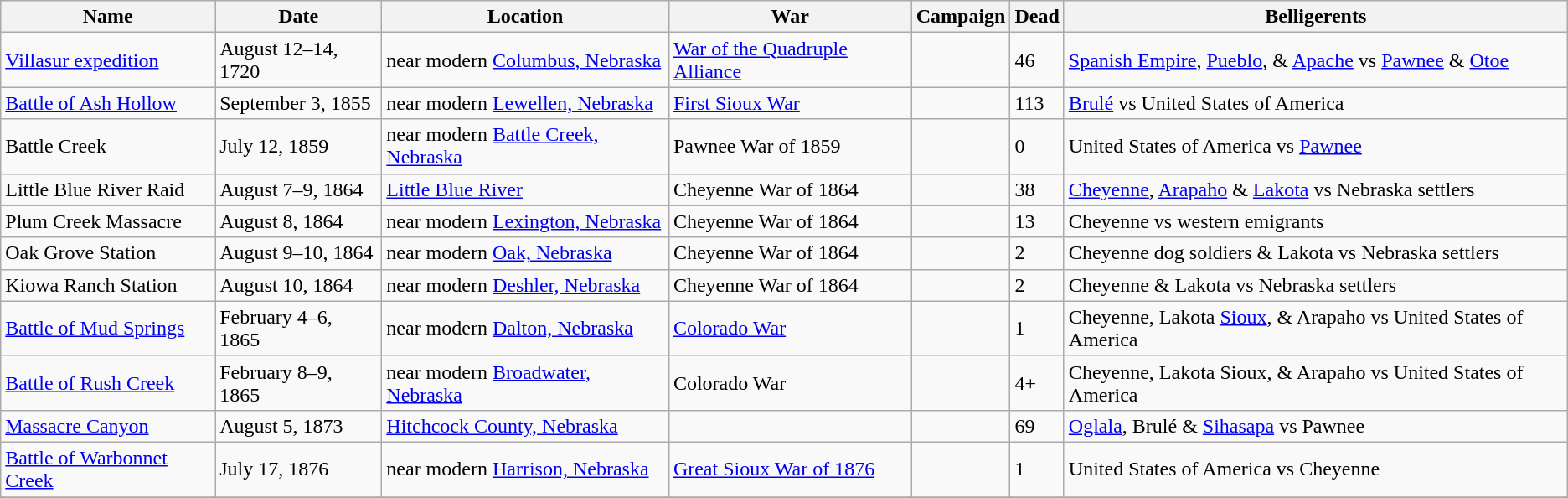<table class="wikitable sortable">
<tr>
<th>Name</th>
<th>Date</th>
<th>Location</th>
<th>War</th>
<th>Campaign</th>
<th>Dead</th>
<th>Belligerents</th>
</tr>
<tr>
<td><a href='#'>Villasur expedition</a></td>
<td>August 12–14, 1720</td>
<td>near modern <a href='#'>Columbus, Nebraska</a></td>
<td><a href='#'>War of the Quadruple Alliance</a></td>
<td></td>
<td>46</td>
<td><a href='#'>Spanish Empire</a>, <a href='#'>Pueblo</a>, & <a href='#'>Apache</a> vs <a href='#'>Pawnee</a> & <a href='#'>Otoe</a></td>
</tr>
<tr>
<td><a href='#'>Battle of Ash Hollow</a></td>
<td>September 3, 1855</td>
<td>near modern <a href='#'>Lewellen, Nebraska</a></td>
<td><a href='#'>First Sioux War</a></td>
<td></td>
<td>113</td>
<td><a href='#'>Brulé</a> vs United States of America</td>
</tr>
<tr>
<td>Battle Creek</td>
<td>July 12, 1859</td>
<td>near modern <a href='#'>Battle Creek, Nebraska</a></td>
<td>Pawnee War of 1859</td>
<td></td>
<td>0</td>
<td>United States of America vs <a href='#'>Pawnee</a></td>
</tr>
<tr>
<td>Little Blue River Raid</td>
<td>August 7–9, 1864</td>
<td><a href='#'>Little Blue River</a></td>
<td>Cheyenne War of 1864</td>
<td></td>
<td>38</td>
<td><a href='#'>Cheyenne</a>, <a href='#'>Arapaho</a> & <a href='#'>Lakota</a> vs Nebraska settlers</td>
</tr>
<tr>
<td>Plum Creek Massacre</td>
<td>August 8, 1864</td>
<td>near modern <a href='#'>Lexington, Nebraska</a></td>
<td>Cheyenne War of 1864</td>
<td></td>
<td>13</td>
<td>Cheyenne vs western emigrants</td>
</tr>
<tr>
<td>Oak Grove Station</td>
<td>August 9–10, 1864</td>
<td>near modern <a href='#'>Oak, Nebraska</a></td>
<td>Cheyenne War of 1864</td>
<td></td>
<td>2</td>
<td>Cheyenne dog soldiers & Lakota vs Nebraska settlers</td>
</tr>
<tr>
<td>Kiowa Ranch Station</td>
<td>August 10, 1864</td>
<td>near modern <a href='#'>Deshler, Nebraska</a></td>
<td>Cheyenne War of 1864</td>
<td></td>
<td>2</td>
<td>Cheyenne & Lakota vs Nebraska settlers</td>
</tr>
<tr>
<td><a href='#'>Battle of Mud Springs</a></td>
<td>February 4–6, 1865</td>
<td>near modern <a href='#'>Dalton, Nebraska</a></td>
<td><a href='#'>Colorado War</a></td>
<td></td>
<td>1</td>
<td>Cheyenne, Lakota <a href='#'>Sioux</a>, & Arapaho vs United States of America</td>
</tr>
<tr>
<td><a href='#'>Battle of Rush Creek</a></td>
<td>February 8–9, 1865</td>
<td>near modern <a href='#'>Broadwater, Nebraska</a></td>
<td>Colorado War</td>
<td></td>
<td>4+</td>
<td>Cheyenne, Lakota Sioux, & Arapaho vs United States of America</td>
</tr>
<tr>
<td><a href='#'>Massacre Canyon</a></td>
<td>August 5, 1873</td>
<td><a href='#'>Hitchcock County, Nebraska</a></td>
<td></td>
<td></td>
<td>69</td>
<td><a href='#'>Oglala</a>, Brulé  & <a href='#'>Sihasapa</a> vs Pawnee</td>
</tr>
<tr>
<td><a href='#'>Battle of Warbonnet Creek</a></td>
<td>July 17, 1876</td>
<td>near modern <a href='#'>Harrison, Nebraska</a></td>
<td><a href='#'>Great Sioux War of 1876</a></td>
<td></td>
<td>1</td>
<td>United States of America vs Cheyenne</td>
</tr>
<tr>
</tr>
</table>
